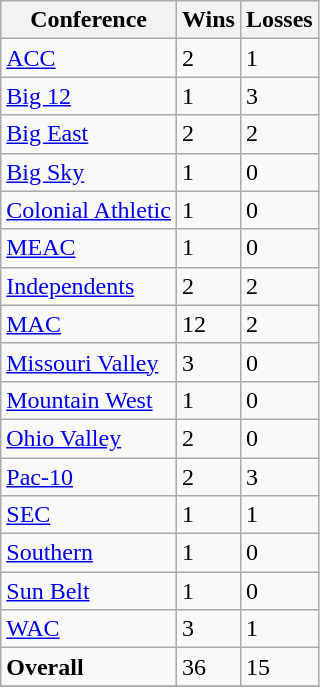<table class="wikitable">
<tr>
<th>Conference</th>
<th>Wins</th>
<th>Losses</th>
</tr>
<tr>
<td><a href='#'>ACC</a></td>
<td>2</td>
<td>1</td>
</tr>
<tr>
<td><a href='#'>Big 12</a></td>
<td>1</td>
<td>3</td>
</tr>
<tr>
<td><a href='#'>Big East</a></td>
<td>2</td>
<td>2</td>
</tr>
<tr>
<td><a href='#'>Big Sky</a></td>
<td>1</td>
<td>0</td>
</tr>
<tr>
<td><a href='#'>Colonial Athletic</a></td>
<td>1</td>
<td>0</td>
</tr>
<tr>
<td><a href='#'>MEAC</a></td>
<td>1</td>
<td>0</td>
</tr>
<tr>
<td><a href='#'>Independents</a></td>
<td>2</td>
<td>2</td>
</tr>
<tr>
<td><a href='#'>MAC</a></td>
<td>12</td>
<td>2</td>
</tr>
<tr>
<td><a href='#'>Missouri Valley</a></td>
<td>3</td>
<td>0</td>
</tr>
<tr>
<td><a href='#'>Mountain West</a></td>
<td>1</td>
<td>0</td>
</tr>
<tr>
<td><a href='#'>Ohio Valley</a></td>
<td>2</td>
<td>0</td>
</tr>
<tr>
<td><a href='#'>Pac-10</a></td>
<td>2</td>
<td>3</td>
</tr>
<tr>
<td><a href='#'>SEC</a></td>
<td>1</td>
<td>1</td>
</tr>
<tr>
<td><a href='#'>Southern</a></td>
<td>1</td>
<td>0</td>
</tr>
<tr>
<td><a href='#'>Sun Belt</a></td>
<td>1</td>
<td>0</td>
</tr>
<tr>
<td><a href='#'>WAC</a></td>
<td>3</td>
<td>1</td>
</tr>
<tr>
<td><strong>Overall</strong></td>
<td>36</td>
<td>15</td>
</tr>
<tr>
</tr>
</table>
